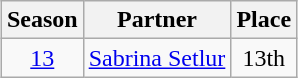<table class="wikitable sortable" style="margin:auto; text-align:center;">
<tr>
<th>Season</th>
<th>Partner</th>
<th>Place</th>
</tr>
<tr>
<td><a href='#'>13</a></td>
<td><a href='#'>Sabrina Setlur</a></td>
<td>13th</td>
</tr>
</table>
